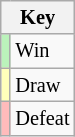<table class="wikitable" style="font-size: 85%">
<tr>
<th colspan="2">Key</th>
</tr>
<tr>
<td bgcolor=#BBF3BB></td>
<td>Win</td>
</tr>
<tr>
<td bgcolor=#FFFFBB></td>
<td>Draw</td>
</tr>
<tr>
<td bgcolor=#FFBBBB></td>
<td>Defeat</td>
</tr>
</table>
